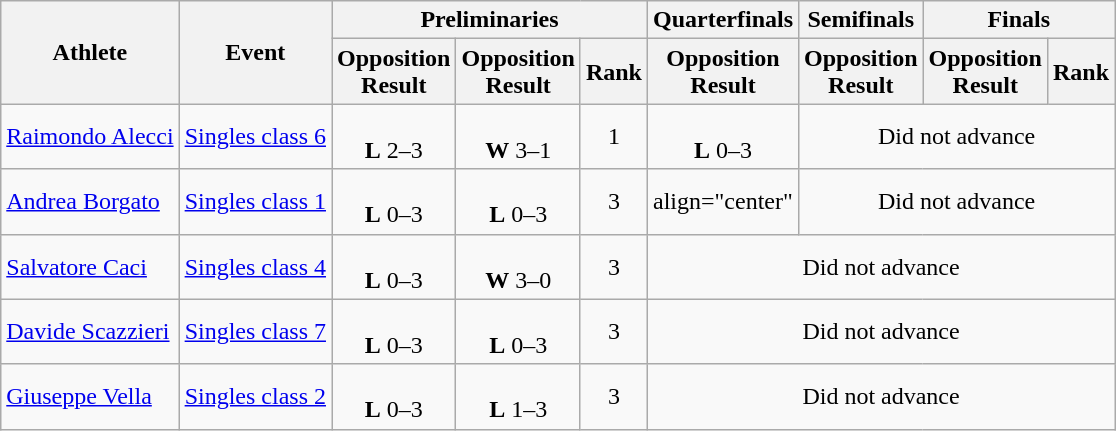<table class=wikitable>
<tr>
<th rowspan="2">Athlete</th>
<th rowspan="2">Event</th>
<th colspan="3">Preliminaries</th>
<th>Quarterfinals</th>
<th>Semifinals</th>
<th colspan="2">Finals</th>
</tr>
<tr>
<th>Opposition<br>Result</th>
<th>Opposition<br>Result</th>
<th>Rank</th>
<th>Opposition<br>Result</th>
<th>Opposition<br>Result</th>
<th>Opposition<br>Result</th>
<th>Rank</th>
</tr>
<tr>
<td><a href='#'>Raimondo Alecci</a></td>
<td><a href='#'>Singles class 6</a></td>
<td align="center"><br><strong>L</strong> 2–3</td>
<td align="center"><br><strong>W</strong> 3–1</td>
<td align="center">1</td>
<td align="center"><br><strong>L</strong> 0–3</td>
<td align="center" colspan="3">Did not advance</td>
</tr>
<tr>
<td><a href='#'>Andrea Borgato</a></td>
<td><a href='#'>Singles class 1</a></td>
<td align="center"><br><strong>L</strong> 0–3</td>
<td align="center"><br><strong>L</strong> 0–3</td>
<td align="center">3</td>
<td>align="center" </td>
<td align="center" colspan="3">Did not advance</td>
</tr>
<tr>
<td><a href='#'>Salvatore Caci</a></td>
<td><a href='#'>Singles class 4</a></td>
<td align="center"><br><strong>L</strong> 0–3</td>
<td align="center"><br><strong>W</strong> 3–0</td>
<td align="center">3</td>
<td align="center" colspan="4">Did not advance</td>
</tr>
<tr>
<td><a href='#'>Davide Scazzieri</a></td>
<td><a href='#'>Singles class 7</a></td>
<td align="center"><br><strong>L</strong> 0–3</td>
<td align="center"><br><strong>L</strong> 0–3</td>
<td align="center">3</td>
<td align="center" colspan="4">Did not advance</td>
</tr>
<tr>
<td><a href='#'>Giuseppe Vella</a></td>
<td><a href='#'>Singles class 2</a></td>
<td align="center"><br><strong>L</strong> 0–3</td>
<td align="center"><br><strong>L</strong> 1–3</td>
<td align="center">3</td>
<td align="center" colspan="4">Did not advance</td>
</tr>
</table>
